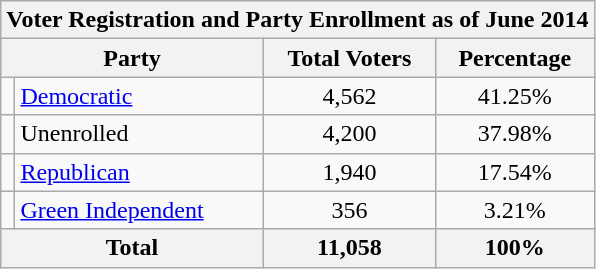<table class=wikitable>
<tr>
<th colspan = 6>Voter Registration and Party Enrollment as of June 2014</th>
</tr>
<tr>
<th colspan = 2>Party</th>
<th>Total Voters</th>
<th>Percentage</th>
</tr>
<tr>
<td></td>
<td><a href='#'>Democratic</a></td>
<td align = center>4,562</td>
<td align = center>41.25%</td>
</tr>
<tr>
<td></td>
<td>Unenrolled</td>
<td align = center>4,200</td>
<td align = center>37.98%</td>
</tr>
<tr>
<td></td>
<td><a href='#'>Republican</a></td>
<td align = center>1,940</td>
<td align = center>17.54%</td>
</tr>
<tr>
<td></td>
<td><a href='#'>Green Independent</a></td>
<td align = center>356</td>
<td align = center>3.21%</td>
</tr>
<tr>
<th colspan = 2>Total</th>
<th align = center>11,058</th>
<th align = center>100%</th>
</tr>
</table>
